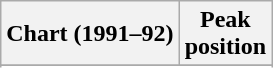<table class="wikitable sortable plainrowheaders">
<tr>
<th>Chart (1991–92)</th>
<th>Peak<br>position</th>
</tr>
<tr>
</tr>
<tr>
</tr>
</table>
